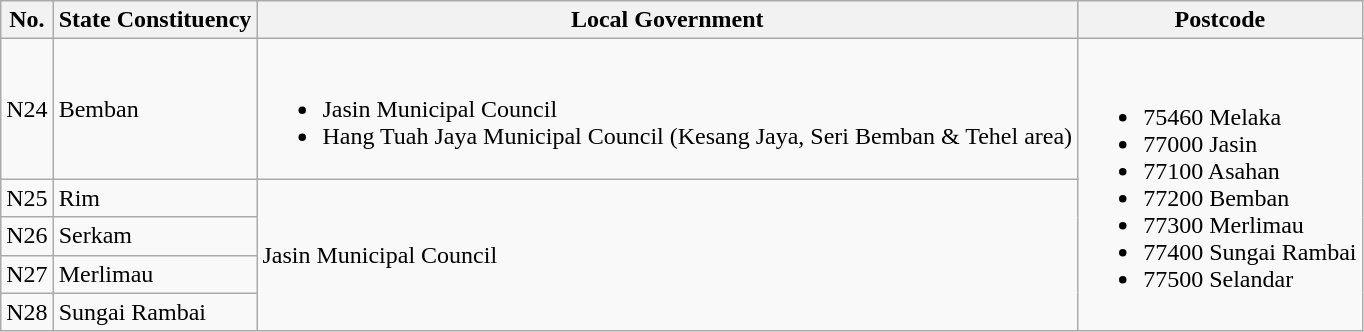<table class="wikitable">
<tr>
<th>No.</th>
<th>State Constituency</th>
<th>Local Government</th>
<th>Postcode</th>
</tr>
<tr>
<td>N24</td>
<td>Bemban</td>
<td><br><ul><li>Jasin Municipal Council</li><li>Hang Tuah Jaya Municipal Council (Kesang Jaya, Seri Bemban & Tehel area)</li></ul></td>
<td rowspan="5"><br><ul><li>75460 Melaka</li><li>77000 Jasin</li><li>77100 Asahan</li><li>77200 Bemban</li><li>77300 Merlimau</li><li>77400 Sungai Rambai</li><li>77500 Selandar</li></ul></td>
</tr>
<tr>
<td>N25</td>
<td>Rim</td>
<td rowspan="4">Jasin Municipal Council</td>
</tr>
<tr>
<td>N26</td>
<td>Serkam</td>
</tr>
<tr>
<td>N27</td>
<td>Merlimau</td>
</tr>
<tr>
<td>N28</td>
<td>Sungai Rambai</td>
</tr>
</table>
